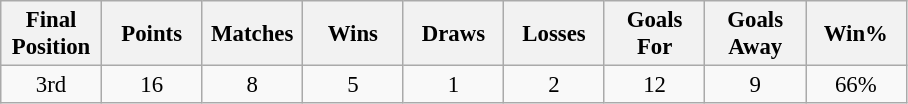<table class="wikitable" style="font-size: 95%; text-align: center;">
<tr>
<th width=60>Final Position</th>
<th width=60>Points</th>
<th width=60>Matches</th>
<th width=60>Wins</th>
<th width=60>Draws</th>
<th width=60>Losses</th>
<th width=60>Goals For</th>
<th width=60>Goals Away</th>
<th width=60>Win%</th>
</tr>
<tr>
<td>3rd</td>
<td>16</td>
<td>8</td>
<td>5</td>
<td>1</td>
<td>2</td>
<td>12</td>
<td>9</td>
<td>66%</td>
</tr>
</table>
